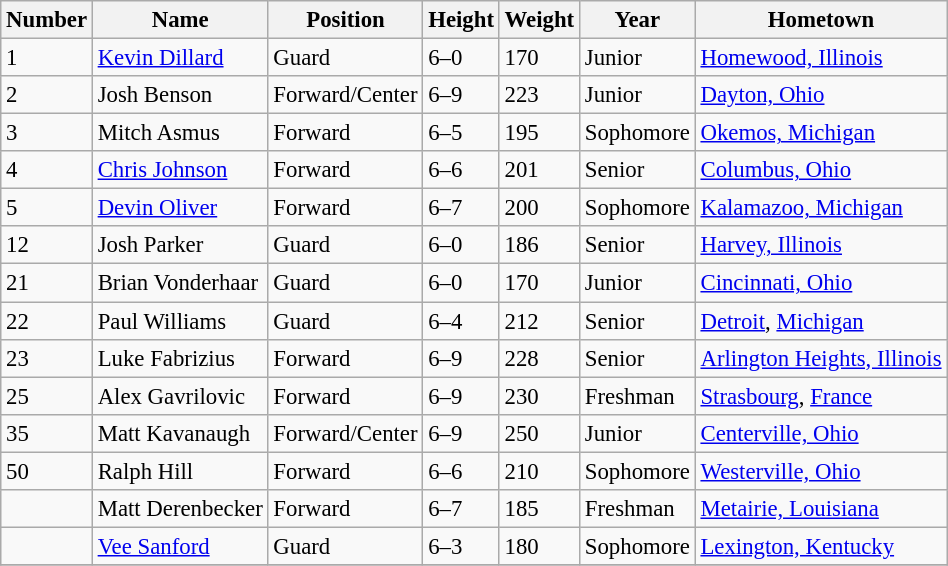<table class="wikitable" style="font-size: 95%;">
<tr>
<th>Number</th>
<th>Name</th>
<th>Position</th>
<th>Height</th>
<th>Weight</th>
<th>Year</th>
<th>Hometown</th>
</tr>
<tr>
<td>1</td>
<td><a href='#'>Kevin Dillard</a></td>
<td>Guard</td>
<td>6–0</td>
<td>170</td>
<td>Junior</td>
<td><a href='#'>Homewood, Illinois</a></td>
</tr>
<tr>
<td>2</td>
<td>Josh Benson</td>
<td>Forward/Center</td>
<td>6–9</td>
<td>223</td>
<td>Junior</td>
<td><a href='#'>Dayton, Ohio</a></td>
</tr>
<tr>
<td>3</td>
<td>Mitch Asmus</td>
<td>Forward</td>
<td>6–5</td>
<td>195</td>
<td>Sophomore</td>
<td><a href='#'>Okemos, Michigan</a></td>
</tr>
<tr>
<td>4</td>
<td><a href='#'>Chris Johnson</a></td>
<td>Forward</td>
<td>6–6</td>
<td>201</td>
<td>Senior</td>
<td><a href='#'>Columbus, Ohio</a></td>
</tr>
<tr>
<td>5</td>
<td><a href='#'>Devin Oliver</a></td>
<td>Forward</td>
<td>6–7</td>
<td>200</td>
<td>Sophomore</td>
<td><a href='#'>Kalamazoo, Michigan</a></td>
</tr>
<tr>
<td>12</td>
<td>Josh Parker</td>
<td>Guard</td>
<td>6–0</td>
<td>186</td>
<td>Senior</td>
<td><a href='#'>Harvey, Illinois</a></td>
</tr>
<tr>
<td>21</td>
<td>Brian Vonderhaar</td>
<td>Guard</td>
<td>6–0</td>
<td>170</td>
<td>Junior</td>
<td><a href='#'>Cincinnati, Ohio</a></td>
</tr>
<tr>
<td>22</td>
<td>Paul Williams</td>
<td>Guard</td>
<td>6–4</td>
<td>212</td>
<td>Senior</td>
<td><a href='#'>Detroit</a>, <a href='#'>Michigan</a></td>
</tr>
<tr>
<td>23</td>
<td>Luke Fabrizius</td>
<td>Forward</td>
<td>6–9</td>
<td>228</td>
<td>Senior</td>
<td><a href='#'>Arlington Heights, Illinois</a></td>
</tr>
<tr>
<td>25</td>
<td>Alex Gavrilovic</td>
<td>Forward</td>
<td>6–9</td>
<td>230</td>
<td>Freshman</td>
<td><a href='#'>Strasbourg</a>, <a href='#'>France</a></td>
</tr>
<tr>
<td>35</td>
<td>Matt Kavanaugh</td>
<td>Forward/Center</td>
<td>6–9</td>
<td>250</td>
<td>Junior</td>
<td><a href='#'>Centerville, Ohio</a></td>
</tr>
<tr>
<td>50</td>
<td>Ralph Hill</td>
<td>Forward</td>
<td>6–6</td>
<td>210</td>
<td>Sophomore</td>
<td><a href='#'>Westerville, Ohio</a></td>
</tr>
<tr>
<td></td>
<td>Matt Derenbecker</td>
<td>Forward</td>
<td>6–7</td>
<td>185</td>
<td>Freshman</td>
<td><a href='#'>Metairie, Louisiana</a></td>
</tr>
<tr>
<td></td>
<td><a href='#'>Vee Sanford</a></td>
<td>Guard</td>
<td>6–3</td>
<td>180</td>
<td>Sophomore</td>
<td><a href='#'>Lexington, Kentucky</a></td>
</tr>
<tr>
</tr>
</table>
